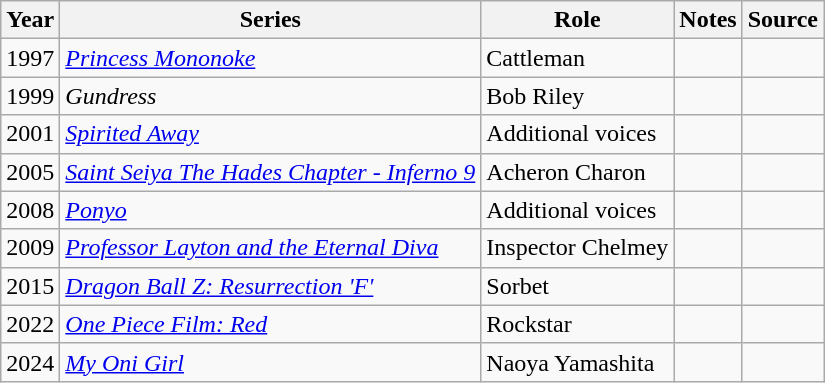<table class="wikitable sortable plainrowheaders">
<tr>
<th>Year</th>
<th>Series</th>
<th>Role</th>
<th class="unsortable">Notes</th>
<th class="unsortable">Source</th>
</tr>
<tr>
<td>1997</td>
<td><em><a href='#'>Princess Mononoke</a></em></td>
<td>Cattleman</td>
<td></td>
<td></td>
</tr>
<tr>
<td>1999</td>
<td><em>Gundress</em></td>
<td>Bob Riley </td>
<td></td>
<td></td>
</tr>
<tr>
<td>2001</td>
<td><em><a href='#'>Spirited Away</a></em></td>
<td>Additional voices</td>
<td></td>
<td></td>
</tr>
<tr>
<td>2005</td>
<td><em><a href='#'>Saint Seiya The Hades Chapter - Inferno 9</a></em></td>
<td>Acheron Charon</td>
<td></td>
<td></td>
</tr>
<tr>
<td>2008</td>
<td><em><a href='#'>Ponyo</a></em></td>
<td>Additional voices</td>
<td></td>
<td></td>
</tr>
<tr>
<td>2009</td>
<td><em><a href='#'>Professor Layton and the Eternal Diva</a></em></td>
<td>Inspector Chelmey</td>
<td></td>
<td></td>
</tr>
<tr>
<td>2015</td>
<td><em><a href='#'>Dragon Ball Z: Resurrection 'F'</a></em></td>
<td>Sorbet</td>
<td></td>
<td></td>
</tr>
<tr>
<td>2022</td>
<td><em><a href='#'>One Piece Film: Red</a></em></td>
<td>Rockstar</td>
<td></td>
<td></td>
</tr>
<tr>
<td>2024</td>
<td><em><a href='#'>My Oni Girl</a></em></td>
<td>Naoya Yamashita</td>
<td></td>
<td></td>
</tr>
</table>
